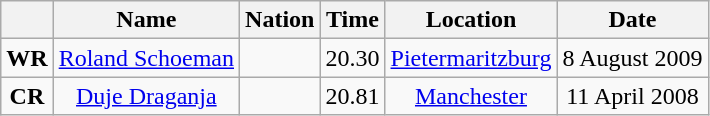<table class=wikitable style=text-align:center>
<tr>
<th></th>
<th>Name</th>
<th>Nation</th>
<th>Time</th>
<th>Location</th>
<th>Date</th>
</tr>
<tr>
<td><strong>WR</strong></td>
<td><a href='#'>Roland Schoeman</a></td>
<td></td>
<td align=left>20.30</td>
<td><a href='#'>Pietermaritzburg</a></td>
<td>8 August 2009</td>
</tr>
<tr>
<td><strong>CR</strong></td>
<td><a href='#'>Duje Draganja</a></td>
<td></td>
<td align=left>20.81</td>
<td><a href='#'>Manchester</a></td>
<td>11 April 2008</td>
</tr>
</table>
